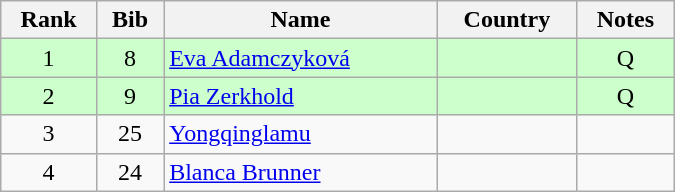<table class="wikitable" style="text-align:center; width:450px">
<tr>
<th>Rank</th>
<th>Bib</th>
<th>Name</th>
<th>Country</th>
<th>Notes</th>
</tr>
<tr bgcolor=ccffcc>
<td>1</td>
<td>8</td>
<td align=left><a href='#'>Eva Adamczyková</a></td>
<td align=left></td>
<td>Q</td>
</tr>
<tr bgcolor=ccffcc>
<td>2</td>
<td>9</td>
<td align=left><a href='#'>Pia Zerkhold</a></td>
<td align=left></td>
<td>Q</td>
</tr>
<tr>
<td>3</td>
<td>25</td>
<td align=left><a href='#'>Yongqinglamu</a></td>
<td align=left></td>
<td></td>
</tr>
<tr>
<td>4</td>
<td>24</td>
<td align=left><a href='#'>Blanca Brunner</a></td>
<td align=left></td>
<td></td>
</tr>
</table>
